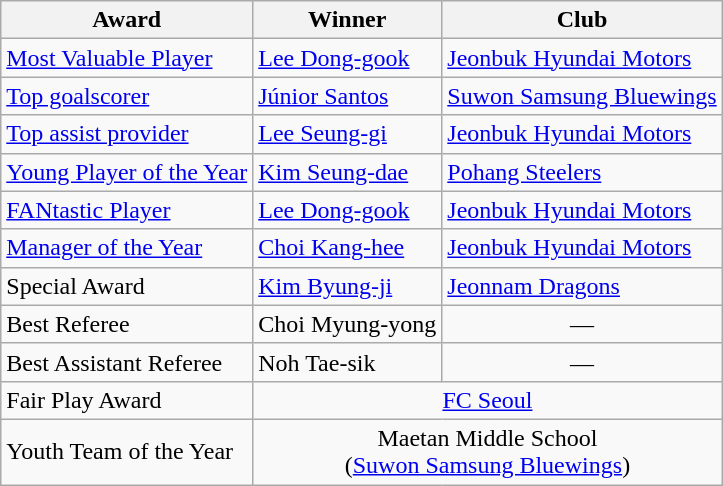<table class="wikitable">
<tr>
<th>Award</th>
<th>Winner</th>
<th>Club</th>
</tr>
<tr>
<td><a href='#'>Most Valuable Player</a></td>
<td> <a href='#'>Lee Dong-gook</a></td>
<td><a href='#'>Jeonbuk Hyundai Motors</a></td>
</tr>
<tr>
<td><a href='#'>Top goalscorer</a></td>
<td> <a href='#'>Júnior Santos</a></td>
<td><a href='#'>Suwon Samsung Bluewings</a></td>
</tr>
<tr>
<td><a href='#'>Top assist provider</a></td>
<td> <a href='#'>Lee Seung-gi</a></td>
<td><a href='#'>Jeonbuk Hyundai Motors</a></td>
</tr>
<tr>
<td><a href='#'>Young Player of the Year</a></td>
<td> <a href='#'>Kim Seung-dae</a></td>
<td><a href='#'>Pohang Steelers</a></td>
</tr>
<tr>
<td><a href='#'>FANtastic Player</a></td>
<td> <a href='#'>Lee Dong-gook</a></td>
<td><a href='#'>Jeonbuk Hyundai Motors</a></td>
</tr>
<tr>
<td><a href='#'>Manager of the Year</a></td>
<td> <a href='#'>Choi Kang-hee</a></td>
<td><a href='#'>Jeonbuk Hyundai Motors</a></td>
</tr>
<tr>
<td>Special Award</td>
<td> <a href='#'>Kim Byung-ji</a></td>
<td><a href='#'>Jeonnam Dragons</a></td>
</tr>
<tr>
<td>Best Referee</td>
<td> Choi Myung-yong</td>
<td align="center">—</td>
</tr>
<tr>
<td>Best Assistant Referee</td>
<td> Noh Tae-sik</td>
<td align="center">—</td>
</tr>
<tr>
<td>Fair Play Award</td>
<td colspan="2" align="center"><a href='#'>FC Seoul</a></td>
</tr>
<tr>
<td>Youth Team of the Year</td>
<td colspan="2" align="center">Maetan Middle School<br>(<a href='#'>Suwon Samsung Bluewings</a>)</td>
</tr>
</table>
